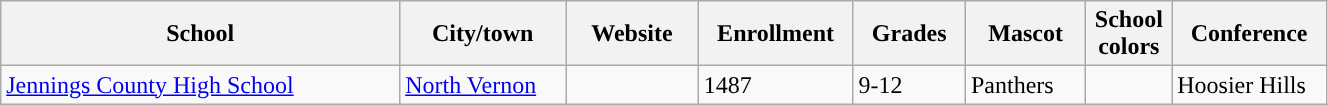<table class="wikitable sortable" width="70%">
<tr>
<th width="20%">School</th>
<th width="08%">City/town</th>
<th width="06%">Website</th>
<th width="04%">Enrollment</th>
<th width="04%">Grades</th>
<th width="04%">Mascot</th>
<th width=01%>School colors</th>
<th width="04%">Conference</th>
</tr>
<tr>
<td><a href='#'>Jennings County High School</a></td>
<td><a href='#'>North Vernon</a></td>
<td></td>
<td>1487</td>
<td>9-12</td>
<td>Panthers</td>
<td>  </td>
<td>Hoosier Hills</td>
</tr>
</table>
